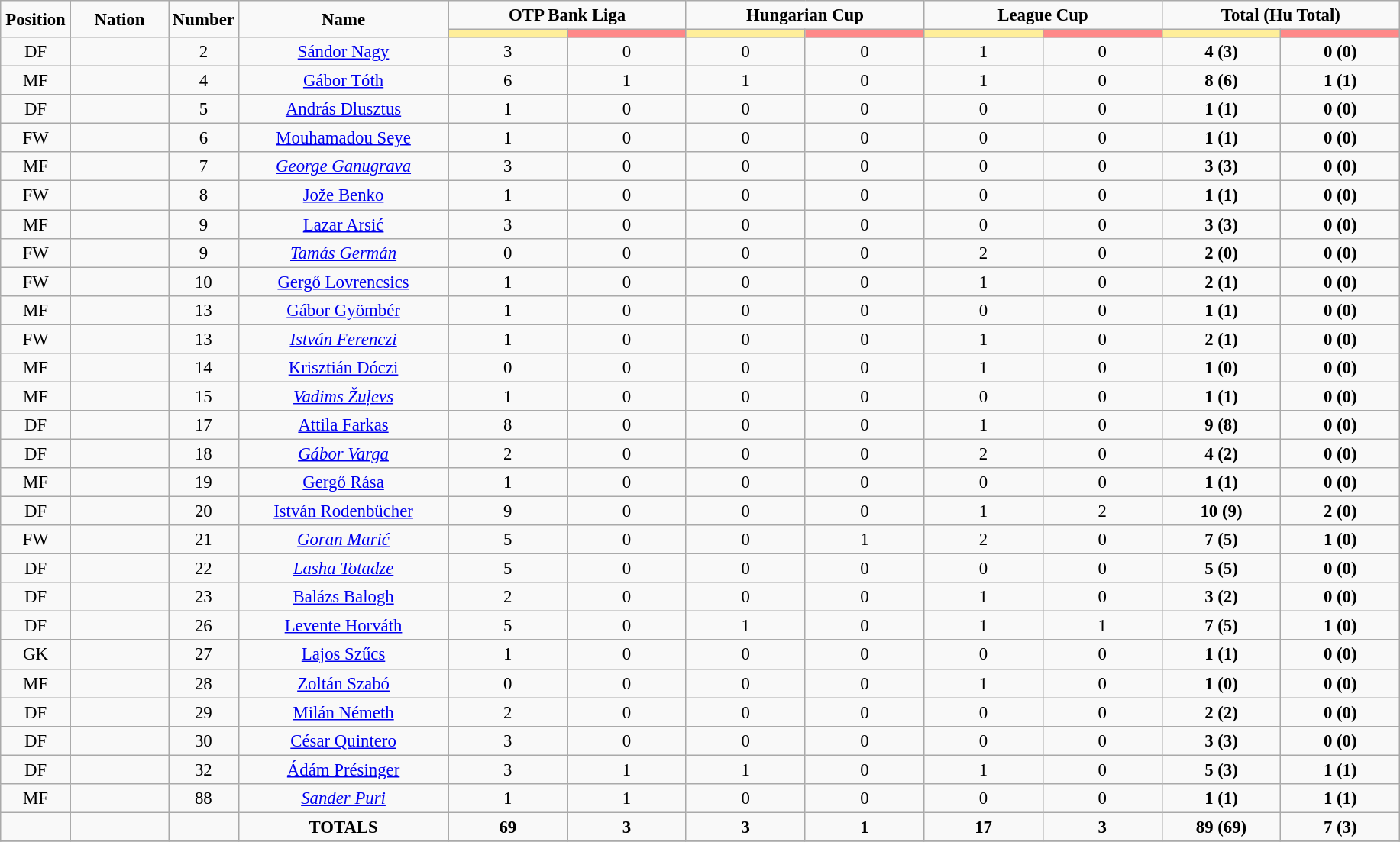<table class="wikitable" style="font-size: 95%; text-align: center;">
<tr>
<td rowspan="2" width="5%" align="center"><strong>Position</strong></td>
<td rowspan="2" width="7%" align="center"><strong>Nation</strong></td>
<td rowspan="2" width="5%" align="center"><strong>Number</strong></td>
<td rowspan="2" width="15%" align="center"><strong>Name</strong></td>
<td colspan="2" align="center"><strong>OTP Bank Liga</strong></td>
<td colspan="2" align="center"><strong>Hungarian Cup</strong></td>
<td colspan="2" align="center"><strong>League Cup</strong></td>
<td colspan="2" align="center"><strong>Total (Hu Total)</strong></td>
</tr>
<tr>
<th width=60 style="background: #FFEE99"></th>
<th width=60 style="background: #FF8888"></th>
<th width=60 style="background: #FFEE99"></th>
<th width=60 style="background: #FF8888"></th>
<th width=60 style="background: #FFEE99"></th>
<th width=60 style="background: #FF8888"></th>
<th width=60 style="background: #FFEE99"></th>
<th width=60 style="background: #FF8888"></th>
</tr>
<tr>
<td>DF</td>
<td></td>
<td>2</td>
<td><a href='#'>Sándor Nagy</a></td>
<td>3</td>
<td>0</td>
<td>0</td>
<td>0</td>
<td>1</td>
<td>0</td>
<td><strong>4 (3)</strong></td>
<td><strong>0 (0)</strong></td>
</tr>
<tr>
<td>MF</td>
<td></td>
<td>4</td>
<td><a href='#'>Gábor Tóth</a></td>
<td>6</td>
<td>1</td>
<td>1</td>
<td>0</td>
<td>1</td>
<td>0</td>
<td><strong>8 (6)</strong></td>
<td><strong>1 (1)</strong></td>
</tr>
<tr>
<td>DF</td>
<td></td>
<td>5</td>
<td><a href='#'>András Dlusztus</a></td>
<td>1</td>
<td>0</td>
<td>0</td>
<td>0</td>
<td>0</td>
<td>0</td>
<td><strong>1 (1)</strong></td>
<td><strong>0 (0)</strong></td>
</tr>
<tr>
<td>FW</td>
<td></td>
<td>6</td>
<td><a href='#'>Mouhamadou Seye</a></td>
<td>1</td>
<td>0</td>
<td>0</td>
<td>0</td>
<td>0</td>
<td>0</td>
<td><strong>1 (1)</strong></td>
<td><strong>0 (0)</strong></td>
</tr>
<tr>
<td>MF</td>
<td></td>
<td>7</td>
<td><em><a href='#'>George Ganugrava</a></em></td>
<td>3</td>
<td>0</td>
<td>0</td>
<td>0</td>
<td>0</td>
<td>0</td>
<td><strong>3 (3)</strong></td>
<td><strong>0 (0)</strong></td>
</tr>
<tr>
<td>FW</td>
<td></td>
<td>8</td>
<td><a href='#'>Jože Benko</a></td>
<td>1</td>
<td>0</td>
<td>0</td>
<td>0</td>
<td>0</td>
<td>0</td>
<td><strong>1 (1)</strong></td>
<td><strong>0 (0)</strong></td>
</tr>
<tr>
<td>MF</td>
<td></td>
<td>9</td>
<td><a href='#'>Lazar Arsić</a></td>
<td>3</td>
<td>0</td>
<td>0</td>
<td>0</td>
<td>0</td>
<td>0</td>
<td><strong>3 (3)</strong></td>
<td><strong>0 (0)</strong></td>
</tr>
<tr>
<td>FW</td>
<td></td>
<td>9</td>
<td><em><a href='#'>Tamás Germán</a></em></td>
<td>0</td>
<td>0</td>
<td>0</td>
<td>0</td>
<td>2</td>
<td>0</td>
<td><strong>2 (0)</strong></td>
<td><strong>0 (0)</strong></td>
</tr>
<tr>
<td>FW</td>
<td></td>
<td>10</td>
<td><a href='#'>Gergő Lovrencsics</a></td>
<td>1</td>
<td>0</td>
<td>0</td>
<td>0</td>
<td>1</td>
<td>0</td>
<td><strong>2 (1)</strong></td>
<td><strong>0 (0)</strong></td>
</tr>
<tr>
<td>MF</td>
<td></td>
<td>13</td>
<td><a href='#'>Gábor Gyömbér</a></td>
<td>1</td>
<td>0</td>
<td>0</td>
<td>0</td>
<td>0</td>
<td>0</td>
<td><strong>1 (1)</strong></td>
<td><strong>0 (0)</strong></td>
</tr>
<tr>
<td>FW</td>
<td></td>
<td>13</td>
<td><em><a href='#'>István Ferenczi</a></em></td>
<td>1</td>
<td>0</td>
<td>0</td>
<td>0</td>
<td>1</td>
<td>0</td>
<td><strong>2 (1)</strong></td>
<td><strong>0 (0)</strong></td>
</tr>
<tr>
<td>MF</td>
<td></td>
<td>14</td>
<td><a href='#'>Krisztián Dóczi</a></td>
<td>0</td>
<td>0</td>
<td>0</td>
<td>0</td>
<td>1</td>
<td>0</td>
<td><strong>1 (0)</strong></td>
<td><strong>0 (0)</strong></td>
</tr>
<tr>
<td>MF</td>
<td></td>
<td>15</td>
<td><em><a href='#'>Vadims Žuļevs</a></em></td>
<td>1</td>
<td>0</td>
<td>0</td>
<td>0</td>
<td>0</td>
<td>0</td>
<td><strong>1 (1)</strong></td>
<td><strong>0 (0)</strong></td>
</tr>
<tr>
<td>DF</td>
<td></td>
<td>17</td>
<td><a href='#'>Attila Farkas</a></td>
<td>8</td>
<td>0</td>
<td>0</td>
<td>0</td>
<td>1</td>
<td>0</td>
<td><strong>9 (8)</strong></td>
<td><strong>0 (0)</strong></td>
</tr>
<tr>
<td>DF</td>
<td></td>
<td>18</td>
<td><em><a href='#'>Gábor Varga</a></em></td>
<td>2</td>
<td>0</td>
<td>0</td>
<td>0</td>
<td>2</td>
<td>0</td>
<td><strong>4 (2)</strong></td>
<td><strong>0 (0)</strong></td>
</tr>
<tr>
<td>MF</td>
<td></td>
<td>19</td>
<td><a href='#'>Gergő Rása</a></td>
<td>1</td>
<td>0</td>
<td>0</td>
<td>0</td>
<td>0</td>
<td>0</td>
<td><strong>1 (1)</strong></td>
<td><strong>0 (0)</strong></td>
</tr>
<tr>
<td>DF</td>
<td></td>
<td>20</td>
<td><a href='#'>István Rodenbücher</a></td>
<td>9</td>
<td>0</td>
<td>0</td>
<td>0</td>
<td>1</td>
<td>2</td>
<td><strong>10 (9)</strong></td>
<td><strong>2 (0)</strong></td>
</tr>
<tr>
<td>FW</td>
<td> </td>
<td>21</td>
<td><em><a href='#'>Goran Marić</a></em></td>
<td>5</td>
<td>0</td>
<td>0</td>
<td>1</td>
<td>2</td>
<td>0</td>
<td><strong>7 (5)</strong></td>
<td><strong>1 (0)</strong></td>
</tr>
<tr>
<td>DF</td>
<td></td>
<td>22</td>
<td><em><a href='#'>Lasha Totadze</a></em></td>
<td>5</td>
<td>0</td>
<td>0</td>
<td>0</td>
<td>0</td>
<td>0</td>
<td><strong>5 (5)</strong></td>
<td><strong>0 (0)</strong></td>
</tr>
<tr>
<td>DF</td>
<td></td>
<td>23</td>
<td><a href='#'>Balázs Balogh</a></td>
<td>2</td>
<td>0</td>
<td>0</td>
<td>0</td>
<td>1</td>
<td>0</td>
<td><strong>3 (2)</strong></td>
<td><strong>0 (0)</strong></td>
</tr>
<tr>
<td>DF</td>
<td></td>
<td>26</td>
<td><a href='#'>Levente Horváth</a></td>
<td>5</td>
<td>0</td>
<td>1</td>
<td>0</td>
<td>1</td>
<td>1</td>
<td><strong>7 (5)</strong></td>
<td><strong>1 (0)</strong></td>
</tr>
<tr>
<td>GK</td>
<td></td>
<td>27</td>
<td><a href='#'>Lajos Szűcs</a></td>
<td>1</td>
<td>0</td>
<td>0</td>
<td>0</td>
<td>0</td>
<td>0</td>
<td><strong>1 (1)</strong></td>
<td><strong>0 (0)</strong></td>
</tr>
<tr>
<td>MF</td>
<td></td>
<td>28</td>
<td><a href='#'>Zoltán Szabó</a></td>
<td>0</td>
<td>0</td>
<td>0</td>
<td>0</td>
<td>1</td>
<td>0</td>
<td><strong>1 (0)</strong></td>
<td><strong>0 (0)</strong></td>
</tr>
<tr>
<td>DF</td>
<td></td>
<td>29</td>
<td><a href='#'>Milán Németh</a></td>
<td>2</td>
<td>0</td>
<td>0</td>
<td>0</td>
<td>0</td>
<td>0</td>
<td><strong>2 (2)</strong></td>
<td><strong>0 (0)</strong></td>
</tr>
<tr>
<td>DF</td>
<td></td>
<td>30</td>
<td><a href='#'>César Quintero</a></td>
<td>3</td>
<td>0</td>
<td>0</td>
<td>0</td>
<td>0</td>
<td>0</td>
<td><strong>3 (3)</strong></td>
<td><strong>0 (0)</strong></td>
</tr>
<tr>
<td>DF</td>
<td></td>
<td>32</td>
<td><a href='#'>Ádám Présinger</a></td>
<td>3</td>
<td>1</td>
<td>1</td>
<td>0</td>
<td>1</td>
<td>0</td>
<td><strong>5 (3)</strong></td>
<td><strong>1 (1)</strong></td>
</tr>
<tr>
<td>MF</td>
<td></td>
<td>88</td>
<td><em><a href='#'>Sander Puri</a></em></td>
<td>1</td>
<td>1</td>
<td>0</td>
<td>0</td>
<td>0</td>
<td>0</td>
<td><strong>1 (1)</strong></td>
<td><strong>1 (1)</strong></td>
</tr>
<tr>
<td></td>
<td></td>
<td></td>
<td><strong>TOTALS</strong></td>
<td><strong>69</strong></td>
<td><strong>3</strong></td>
<td><strong>3</strong></td>
<td><strong>1</strong></td>
<td><strong>17</strong></td>
<td><strong>3</strong></td>
<td><strong>89 (69)</strong></td>
<td><strong>7 (3)</strong></td>
</tr>
<tr>
</tr>
</table>
